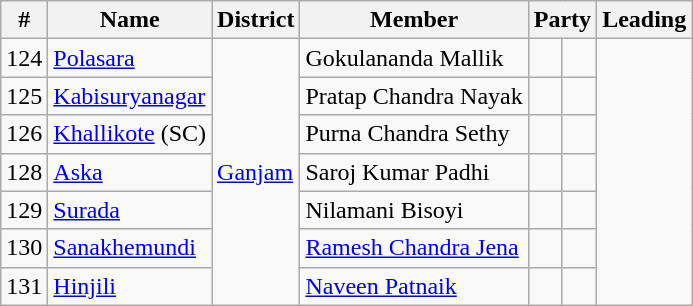<table class="wikitable sortable">
<tr>
<th>#</th>
<th>Name</th>
<th>District</th>
<th>Member</th>
<th colspan="2">Party</th>
<th colspan="2">Leading<br></th>
</tr>
<tr>
<td>124</td>
<td><a href='#'>Polasara</a></td>
<td rowspan="7"><a href='#'>Ganjam</a></td>
<td>Gokulananda Mallik</td>
<td></td>
<td></td>
</tr>
<tr>
<td>125</td>
<td><a href='#'>Kabisuryanagar</a></td>
<td>Pratap Chandra Nayak</td>
<td></td>
<td></td>
</tr>
<tr>
<td>126</td>
<td><a href='#'>Khallikote</a> (SC)</td>
<td>Purna Chandra Sethy</td>
<td></td>
<td></td>
</tr>
<tr>
<td>128</td>
<td><a href='#'>Aska</a></td>
<td>Saroj Kumar Padhi</td>
<td></td>
<td></td>
</tr>
<tr>
<td>129</td>
<td><a href='#'>Surada</a></td>
<td>Nilamani Bisoyi</td>
<td></td>
<td></td>
</tr>
<tr>
<td>130</td>
<td><a href='#'>Sanakhemundi</a></td>
<td><a href='#'>Ramesh Chandra Jena</a></td>
<td></td>
<td></td>
</tr>
<tr>
<td>131</td>
<td><a href='#'>Hinjili</a></td>
<td><a href='#'>Naveen Patnaik</a></td>
<td></td>
<td></td>
</tr>
</table>
